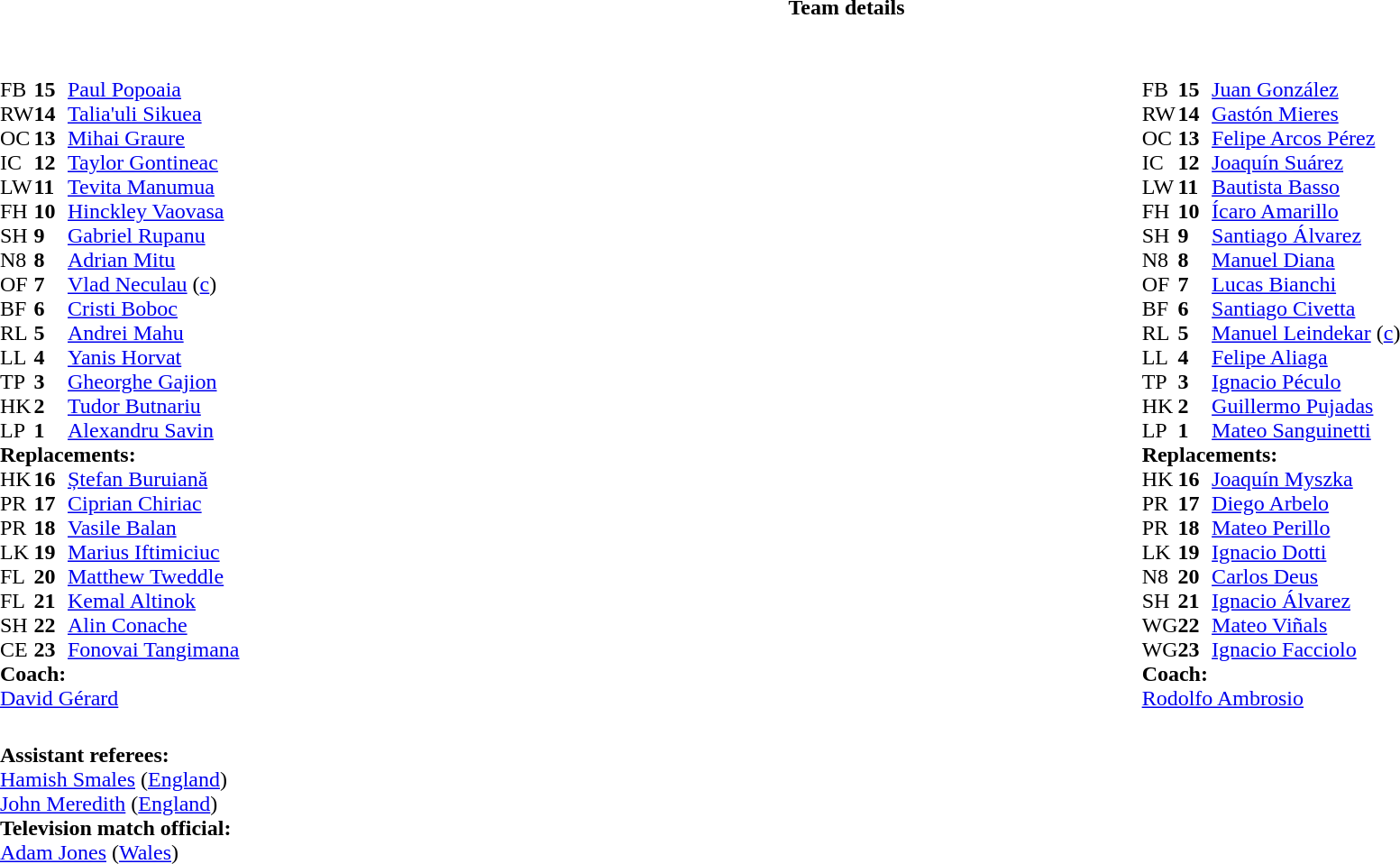<table border="0" style="width:100%;" class="collapsible collapsed">
<tr>
<th>Team details</th>
</tr>
<tr>
<td><br><table style="width:100%">
<tr>
<td style="vertical-align:top;width:50%"><br><table cellspacing="0" cellpadding="0">
<tr>
<th width="25"></th>
<th width="25"></th>
</tr>
<tr>
<td>FB</td>
<td><strong>15</strong></td>
<td><a href='#'>Paul Popoaia</a></td>
</tr>
<tr>
<td>RW</td>
<td><strong>14</strong></td>
<td><a href='#'>Talia'uli Sikuea</a></td>
</tr>
<tr>
<td>OC</td>
<td><strong>13</strong></td>
<td><a href='#'>Mihai Graure</a></td>
</tr>
<tr>
<td>IC</td>
<td><strong>12</strong></td>
<td><a href='#'>Taylor Gontineac</a></td>
<td></td>
</tr>
<tr>
<td>LW</td>
<td><strong>11</strong></td>
<td><a href='#'>Tevita Manumua</a></td>
</tr>
<tr>
<td>FH</td>
<td><strong>10</strong></td>
<td><a href='#'>Hinckley Vaovasa</a></td>
</tr>
<tr>
<td>SH</td>
<td><strong>9</strong></td>
<td><a href='#'>Gabriel Rupanu</a></td>
<td></td>
<td></td>
</tr>
<tr>
<td>N8</td>
<td><strong>8</strong></td>
<td><a href='#'>Adrian Mitu</a></td>
</tr>
<tr>
<td>OF</td>
<td><strong>7</strong></td>
<td><a href='#'>Vlad Neculau</a> (<a href='#'>c</a>)</td>
<td></td>
<td></td>
</tr>
<tr>
<td>BF</td>
<td><strong>6</strong></td>
<td><a href='#'>Cristi Boboc</a></td>
<td></td>
<td></td>
</tr>
<tr>
<td>RL</td>
<td><strong>5</strong></td>
<td><a href='#'>Andrei Mahu</a></td>
<td></td>
<td></td>
</tr>
<tr>
<td>LL</td>
<td><strong>4</strong></td>
<td><a href='#'>Yanis Horvat</a></td>
<td></td>
<td></td>
<td></td>
<td></td>
</tr>
<tr>
<td>TP</td>
<td><strong>3</strong></td>
<td><a href='#'>Gheorghe Gajion</a></td>
<td></td>
<td></td>
</tr>
<tr>
<td>HK</td>
<td><strong>2</strong></td>
<td><a href='#'>Tudor Butnariu</a></td>
<td></td>
<td></td>
</tr>
<tr>
<td>LP</td>
<td><strong>1</strong></td>
<td><a href='#'>Alexandru Savin</a></td>
<td></td>
<td></td>
<td></td>
<td></td>
</tr>
<tr>
<td colspan="3"><strong>Replacements:</strong></td>
</tr>
<tr>
<td>HK</td>
<td><strong>16</strong></td>
<td><a href='#'>Ștefan Buruiană</a></td>
<td></td>
<td></td>
</tr>
<tr>
<td>PR</td>
<td><strong>17</strong></td>
<td><a href='#'>Ciprian Chiriac</a></td>
<td></td>
<td></td>
<td></td>
<td></td>
</tr>
<tr>
<td>PR</td>
<td><strong>18</strong></td>
<td><a href='#'>Vasile Balan</a></td>
<td></td>
<td></td>
</tr>
<tr>
<td>LK</td>
<td><strong>19</strong></td>
<td><a href='#'>Marius Iftimiciuc</a></td>
<td></td>
<td></td>
</tr>
<tr>
<td>FL</td>
<td><strong>20</strong></td>
<td><a href='#'>Matthew Tweddle</a></td>
<td></td>
<td></td>
<td></td>
<td></td>
</tr>
<tr>
<td>FL</td>
<td><strong>21</strong></td>
<td><a href='#'>Kemal Altinok</a></td>
<td></td>
<td></td>
</tr>
<tr>
<td>SH</td>
<td><strong>22</strong></td>
<td><a href='#'>Alin Conache</a></td>
<td></td>
<td></td>
</tr>
<tr>
<td>CE</td>
<td><strong>23</strong></td>
<td><a href='#'>Fonovai Tangimana</a></td>
<td></td>
<td></td>
</tr>
<tr>
<td colspan=3><strong>Coach:</strong></td>
</tr>
<tr>
<td colspan="4"> <a href='#'>David Gérard</a></td>
</tr>
<tr>
</tr>
</table>
</td>
<td style="vertical-align:top;width:50%"><br><table cellspacing="0" cellpadding="0" align="center">
<tr>
<th width="25"></th>
<th width="25"></th>
</tr>
<tr>
<td>FB</td>
<td><strong>15</strong></td>
<td><a href='#'>Juan González</a></td>
<td></td>
<td></td>
</tr>
<tr>
<td>RW</td>
<td><strong>14</strong></td>
<td><a href='#'>Gastón Mieres</a></td>
<td></td>
<td></td>
</tr>
<tr>
<td>OC</td>
<td><strong>13</strong></td>
<td><a href='#'>Felipe Arcos Pérez</a></td>
</tr>
<tr>
<td>IC</td>
<td><strong>12</strong></td>
<td><a href='#'>Joaquín Suárez</a></td>
</tr>
<tr>
<td>LW</td>
<td><strong>11</strong></td>
<td><a href='#'>Bautista Basso</a></td>
<td></td>
<td></td>
</tr>
<tr>
<td>FH</td>
<td><strong>10</strong></td>
<td><a href='#'>Ícaro Amarillo</a></td>
</tr>
<tr>
<td>SH</td>
<td><strong>9</strong></td>
<td><a href='#'>Santiago Álvarez</a></td>
</tr>
<tr>
<td>N8</td>
<td><strong>8</strong></td>
<td><a href='#'>Manuel Diana</a></td>
<td></td>
<td></td>
</tr>
<tr>
<td>OF</td>
<td><strong>7</strong></td>
<td><a href='#'>Lucas Bianchi</a></td>
</tr>
<tr>
<td>BF</td>
<td><strong>6</strong></td>
<td><a href='#'>Santiago Civetta</a></td>
</tr>
<tr>
<td>RL</td>
<td><strong>5</strong></td>
<td><a href='#'>Manuel Leindekar</a> (<a href='#'>c</a>)</td>
</tr>
<tr>
<td>LL</td>
<td><strong>4</strong></td>
<td><a href='#'>Felipe Aliaga</a></td>
</tr>
<tr>
<td>TP</td>
<td><strong>3</strong></td>
<td><a href='#'>Ignacio Péculo</a></td>
<td></td>
<td></td>
</tr>
<tr>
<td>HK</td>
<td><strong>2</strong></td>
<td><a href='#'>Guillermo Pujadas</a></td>
<td></td>
<td></td>
</tr>
<tr>
<td>LP</td>
<td><strong>1</strong></td>
<td><a href='#'>Mateo Sanguinetti</a></td>
<td></td>
<td></td>
</tr>
<tr>
<td colspan=3><strong>Replacements:</strong></td>
</tr>
<tr>
<td>HK</td>
<td><strong>16</strong></td>
<td><a href='#'>Joaquín Myszka</a></td>
<td></td>
<td></td>
</tr>
<tr>
<td>PR</td>
<td><strong>17</strong></td>
<td><a href='#'>Diego Arbelo</a></td>
<td></td>
<td></td>
</tr>
<tr>
<td>PR</td>
<td><strong>18</strong></td>
<td><a href='#'>Mateo Perillo</a></td>
<td></td>
<td></td>
</tr>
<tr>
<td>LK</td>
<td><strong>19</strong></td>
<td><a href='#'>Ignacio Dotti</a></td>
</tr>
<tr>
<td>N8</td>
<td><strong>20</strong></td>
<td><a href='#'>Carlos Deus</a></td>
<td></td>
<td></td>
</tr>
<tr>
<td>SH</td>
<td><strong>21</strong></td>
<td><a href='#'>Ignacio Álvarez</a></td>
<td></td>
<td></td>
</tr>
<tr>
<td>WG</td>
<td><strong>22</strong></td>
<td><a href='#'>Mateo Viñals</a></td>
<td></td>
<td></td>
</tr>
<tr>
<td>WG</td>
<td><strong>23</strong></td>
<td><a href='#'>Ignacio Facciolo</a></td>
<td></td>
<td></td>
</tr>
<tr>
<td colspan=3><strong>Coach:</strong></td>
</tr>
<tr>
<td colspan="4"> <a href='#'>Rodolfo Ambrosio</a></td>
</tr>
</table>
</td>
</tr>
</table>
<table style="width:100%">
<tr>
<td><br>
<strong>Assistant referees:</strong>
<br><a href='#'>Hamish Smales</a> (<a href='#'>England</a>)
<br><a href='#'>John Meredith</a> (<a href='#'>England</a>)
<br><strong>Television match official:</strong>
<br><a href='#'>Adam Jones</a> (<a href='#'>Wales</a>)</td>
</tr>
</table>
</td>
</tr>
</table>
